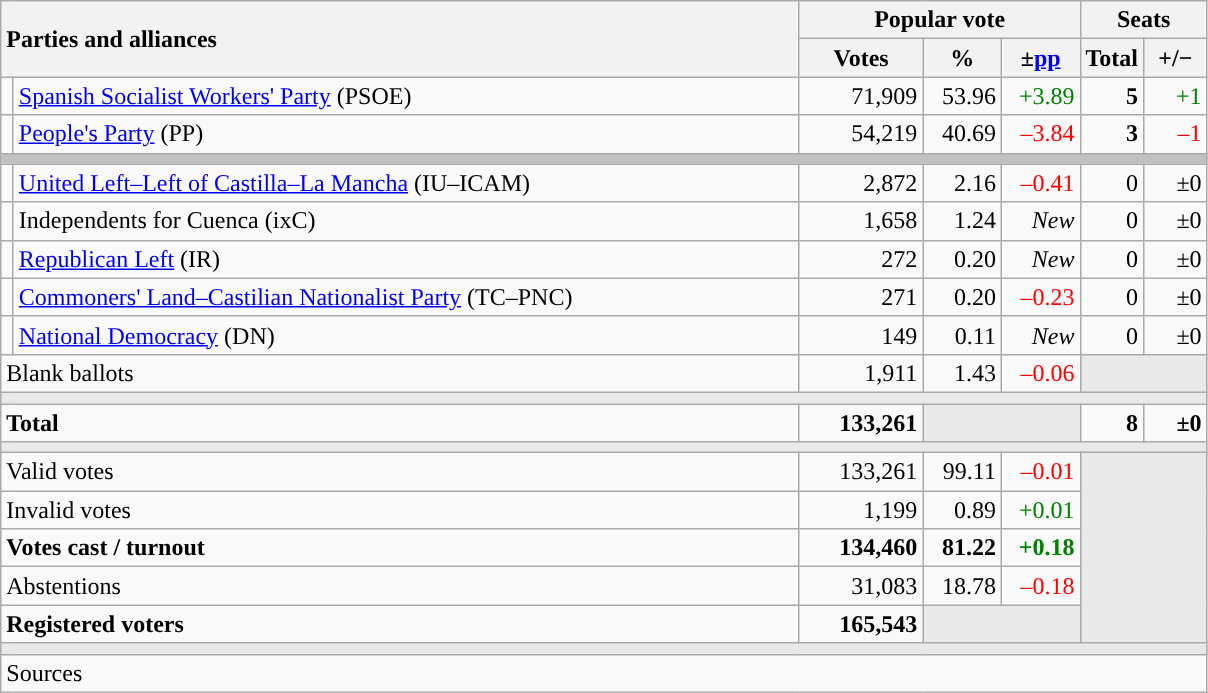<table class="wikitable" style="text-align:right;">
<tr>
<th style="text-align:left;" rowspan="2" colspan="2" width="525">Parties and alliances</th>
<th colspan="3">Popular vote</th>
<th colspan="2">Seats</th>
</tr>
<tr>
<th width="75">Votes</th>
<th width="45">%</th>
<th width="45">±<a href='#'>pp</a></th>
<th width="35">Total</th>
<th width="35">+/−</th>
</tr>
<tr>
<td width="1" style="color:inherit;background:"></td>
<td align="left"><a href='#'>Spanish Socialist Workers' Party</a> (PSOE)</td>
<td>71,909</td>
<td>53.96</td>
<td style="color:green;">+3.89</td>
<td><strong>5</strong></td>
<td style="color:green;">+1</td>
</tr>
<tr>
<td style="color:inherit;background:"></td>
<td align="left"><a href='#'>People's Party</a> (PP)</td>
<td>54,219</td>
<td>40.69</td>
<td style="color:red;">–3.84</td>
<td><strong>3</strong></td>
<td style="color:red;">–1</td>
</tr>
<tr>
<td colspan="7" bgcolor="#C0C0C0"></td>
</tr>
<tr>
<td style="color:inherit;background:"></td>
<td align="left"><a href='#'>United Left–Left of Castilla–La Mancha</a> (IU–ICAM)</td>
<td>2,872</td>
<td>2.16</td>
<td style="color:red;">–0.41</td>
<td>0</td>
<td>±0</td>
</tr>
<tr>
<td style="color:inherit;background:"></td>
<td align="left">Independents for Cuenca (ixC)</td>
<td>1,658</td>
<td>1.24</td>
<td><em>New</em></td>
<td>0</td>
<td>±0</td>
</tr>
<tr>
<td style="color:inherit;background:"></td>
<td align="left"><a href='#'>Republican Left</a> (IR)</td>
<td>272</td>
<td>0.20</td>
<td><em>New</em></td>
<td>0</td>
<td>±0</td>
</tr>
<tr>
<td style="color:inherit;background:"></td>
<td align="left"><a href='#'>Commoners' Land–Castilian Nationalist Party</a> (TC–PNC)</td>
<td>271</td>
<td>0.20</td>
<td style="color:red;">–0.23</td>
<td>0</td>
<td>±0</td>
</tr>
<tr>
<td style="color:inherit;background:"></td>
<td align="left"><a href='#'>National Democracy</a> (DN)</td>
<td>149</td>
<td>0.11</td>
<td><em>New</em></td>
<td>0</td>
<td>±0</td>
</tr>
<tr>
<td align="left" colspan="2">Blank ballots</td>
<td>1,911</td>
<td>1.43</td>
<td style="color:red;">–0.06</td>
<td bgcolor="#E9E9E9" colspan="2"></td>
</tr>
<tr>
<td colspan="7" bgcolor="#E9E9E9"></td>
</tr>
<tr style="font-weight:bold;">
<td align="left" colspan="2">Total</td>
<td>133,261</td>
<td bgcolor="#E9E9E9" colspan="2"></td>
<td>8</td>
<td>±0</td>
</tr>
<tr>
<td colspan="7" bgcolor="#E9E9E9"></td>
</tr>
<tr>
<td align="left" colspan="2">Valid votes</td>
<td>133,261</td>
<td>99.11</td>
<td style="color:red;">–0.01</td>
<td bgcolor="#E9E9E9" colspan="2" rowspan="5"></td>
</tr>
<tr>
<td align="left" colspan="2">Invalid votes</td>
<td>1,199</td>
<td>0.89</td>
<td style="color:green;">+0.01</td>
</tr>
<tr style="font-weight:bold;">
<td align="left" colspan="2">Votes cast / turnout</td>
<td>134,460</td>
<td>81.22</td>
<td style="color:green;">+0.18</td>
</tr>
<tr>
<td align="left" colspan="2">Abstentions</td>
<td>31,083</td>
<td>18.78</td>
<td style="color:red;">–0.18</td>
</tr>
<tr style="font-weight:bold;">
<td align="left" colspan="2">Registered voters</td>
<td>165,543</td>
<td bgcolor="#E9E9E9" colspan="2"></td>
</tr>
<tr>
<td colspan="7" bgcolor="#E9E9E9"></td>
</tr>
<tr>
<td align="left" colspan="7">Sources</td>
</tr>
</table>
